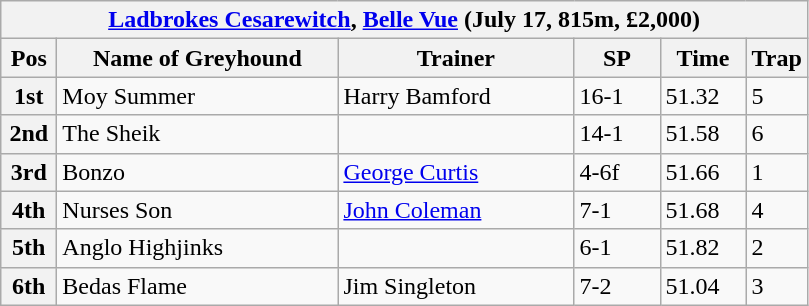<table class="wikitable">
<tr>
<th colspan="6"><a href='#'>Ladbrokes Cesarewitch</a>, <a href='#'>Belle Vue</a> (July 17, 815m, £2,000)</th>
</tr>
<tr>
<th width=30>Pos</th>
<th width=180>Name of Greyhound</th>
<th width=150>Trainer</th>
<th width=50>SP</th>
<th width=50>Time</th>
<th width=30>Trap</th>
</tr>
<tr>
<th>1st</th>
<td>Moy Summer</td>
<td>Harry Bamford</td>
<td>16-1</td>
<td>51.32</td>
<td>5</td>
</tr>
<tr>
<th>2nd</th>
<td>The Sheik</td>
<td></td>
<td>14-1</td>
<td>51.58</td>
<td>6</td>
</tr>
<tr>
<th>3rd</th>
<td>Bonzo</td>
<td><a href='#'>George Curtis</a></td>
<td>4-6f</td>
<td>51.66</td>
<td>1</td>
</tr>
<tr>
<th>4th</th>
<td>Nurses Son</td>
<td><a href='#'>John Coleman</a></td>
<td>7-1</td>
<td>51.68</td>
<td>4</td>
</tr>
<tr>
<th>5th</th>
<td>Anglo Highjinks</td>
<td></td>
<td>6-1</td>
<td>51.82</td>
<td>2</td>
</tr>
<tr>
<th>6th</th>
<td>Bedas Flame</td>
<td>Jim Singleton</td>
<td>7-2</td>
<td>51.04</td>
<td>3</td>
</tr>
</table>
